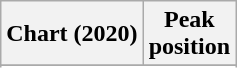<table class="wikitable plainrowheaders" style="text-align:center">
<tr>
<th scope="col">Chart (2020)</th>
<th scope="col">Peak<br>position</th>
</tr>
<tr>
</tr>
<tr>
</tr>
<tr>
</tr>
<tr>
</tr>
<tr>
</tr>
<tr>
</tr>
</table>
